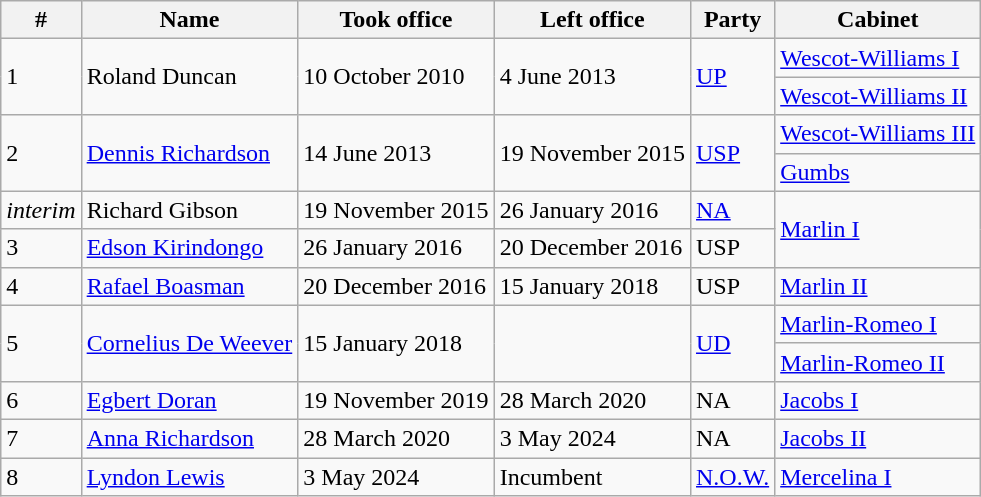<table class="wikitable sortable">
<tr>
<th>#</th>
<th>Name</th>
<th>Took office</th>
<th>Left office</th>
<th>Party</th>
<th>Cabinet</th>
</tr>
<tr>
<td rowspan="2">1</td>
<td rowspan="2">Roland Duncan</td>
<td rowspan="2">10 October 2010</td>
<td rowspan="2">4 June 2013</td>
<td rowspan="2"><a href='#'>UP</a></td>
<td><a href='#'>Wescot-Williams I</a></td>
</tr>
<tr>
<td><a href='#'>Wescot-Williams II</a></td>
</tr>
<tr>
<td rowspan="2">2</td>
<td rowspan="2"><a href='#'>Dennis Richardson</a></td>
<td rowspan="2">14 June 2013</td>
<td rowspan="2">19 November 2015</td>
<td rowspan="2"><a href='#'>USP</a></td>
<td><a href='#'>Wescot-Williams III</a></td>
</tr>
<tr>
<td><a href='#'>Gumbs</a></td>
</tr>
<tr>
<td><em>interim</em></td>
<td>Richard Gibson</td>
<td>19 November 2015</td>
<td>26 January 2016</td>
<td><a href='#'>NA</a></td>
<td rowspan="2"><a href='#'>Marlin I</a></td>
</tr>
<tr>
<td>3</td>
<td><a href='#'>Edson Kirindongo</a></td>
<td>26 January 2016</td>
<td>20 December 2016</td>
<td>USP</td>
</tr>
<tr>
<td>4</td>
<td><a href='#'>Rafael Boasman</a></td>
<td>20 December 2016</td>
<td>15 January 2018</td>
<td>USP</td>
<td><a href='#'>Marlin II</a></td>
</tr>
<tr>
<td rowspan="2">5</td>
<td rowspan="2"><a href='#'>Cornelius De Weever</a></td>
<td rowspan="2">15 January 2018</td>
<td rowspan="2"></td>
<td rowspan="2"><a href='#'>UD</a></td>
<td><a href='#'>Marlin-Romeo I</a></td>
</tr>
<tr>
<td><a href='#'>Marlin-Romeo II</a></td>
</tr>
<tr>
<td>6</td>
<td><a href='#'>Egbert Doran</a></td>
<td>19 November 2019</td>
<td>28 March 2020</td>
<td>NA</td>
<td><a href='#'>Jacobs I</a></td>
</tr>
<tr>
<td>7</td>
<td><a href='#'>Anna Richardson</a></td>
<td>28 March 2020</td>
<td>3 May 2024</td>
<td>NA</td>
<td><a href='#'>Jacobs II</a></td>
</tr>
<tr>
<td>8</td>
<td><a href='#'>Lyndon Lewis</a></td>
<td>3 May 2024</td>
<td>Incumbent</td>
<td><a href='#'>N.O.W.</a></td>
<td><a href='#'>Mercelina I</a></td>
</tr>
</table>
